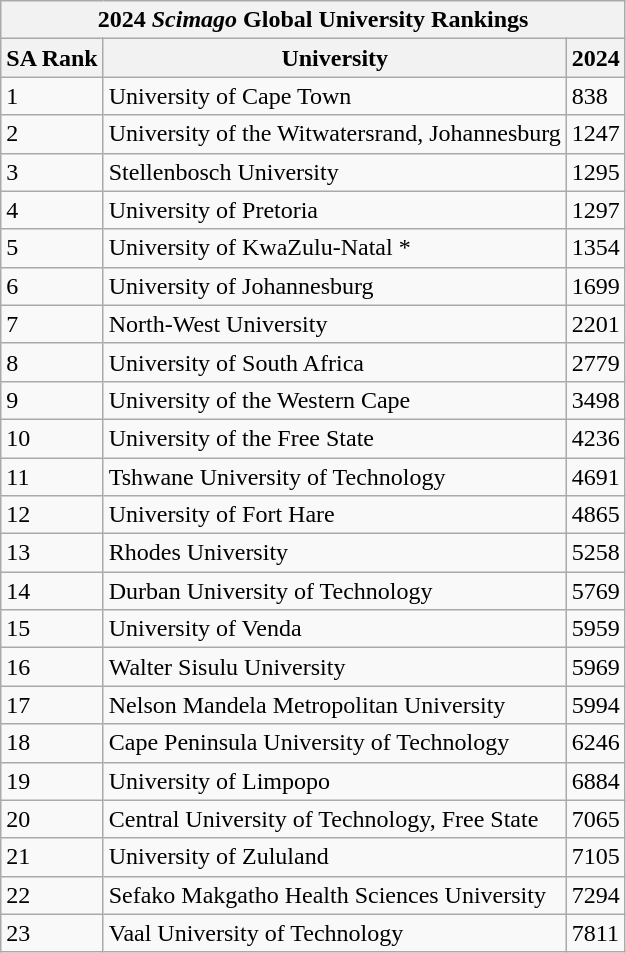<table class="wikitable sortable" style="text-align: centre;">
<tr>
<th colspan="3">2024 <em>Scimago</em> Global‌ University Rankings</th>
</tr>
<tr>
<th>SA Rank</th>
<th>University</th>
<th>2024</th>
</tr>
<tr>
<td>1</td>
<td>University of Cape Town</td>
<td>838</td>
</tr>
<tr>
<td>2</td>
<td>University of the Witwatersrand, Johannesburg</td>
<td>1247</td>
</tr>
<tr>
<td>3</td>
<td>Stellenbosch University</td>
<td>1295</td>
</tr>
<tr>
<td>4</td>
<td>University of Pretoria</td>
<td>1297</td>
</tr>
<tr>
<td>5</td>
<td>University of KwaZulu-Natal *</td>
<td>1354</td>
</tr>
<tr>
<td>6</td>
<td>University of Johannesburg</td>
<td>1699</td>
</tr>
<tr>
<td>7</td>
<td>North-West University</td>
<td>2201</td>
</tr>
<tr>
<td>8</td>
<td>University of South Africa</td>
<td>2779</td>
</tr>
<tr>
<td>9</td>
<td>University of the Western Cape</td>
<td>3498</td>
</tr>
<tr>
<td>10</td>
<td>University of the Free State</td>
<td>4236</td>
</tr>
<tr>
<td>11</td>
<td>Tshwane University of Technology</td>
<td>4691</td>
</tr>
<tr>
<td>12</td>
<td>University of Fort Hare</td>
<td>4865</td>
</tr>
<tr>
<td>13</td>
<td>Rhodes University</td>
<td>5258</td>
</tr>
<tr>
<td>14</td>
<td>Durban University of Technology</td>
<td>5769</td>
</tr>
<tr>
<td>15</td>
<td>University of Venda</td>
<td>5959</td>
</tr>
<tr>
<td>16</td>
<td>Walter Sisulu University</td>
<td>5969</td>
</tr>
<tr>
<td>17</td>
<td>Nelson Mandela Metropolitan University</td>
<td>5994</td>
</tr>
<tr>
<td>18</td>
<td>Cape Peninsula University of Technology</td>
<td>6246</td>
</tr>
<tr>
<td>19</td>
<td>University of Limpopo</td>
<td>6884</td>
</tr>
<tr>
<td>20</td>
<td>Central University of Technology, Free State</td>
<td>7065</td>
</tr>
<tr>
<td>21</td>
<td>University of Zululand</td>
<td>7105</td>
</tr>
<tr>
<td>22</td>
<td>Sefako Makgatho Health Sciences University</td>
<td>7294</td>
</tr>
<tr>
<td>23</td>
<td>Vaal University of Technology</td>
<td>7811</td>
</tr>
</table>
